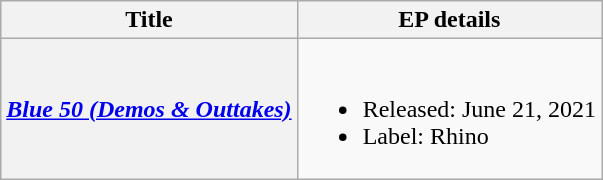<table class="wikitable plainrowheaders">
<tr>
<th>Title</th>
<th>EP details</th>
</tr>
<tr>
<th scope="row"><em><a href='#'>Blue 50 (Demos & Outtakes)</a></em></th>
<td><br><ul><li>Released: June 21, 2021</li><li>Label: Rhino</li></ul></td>
</tr>
</table>
